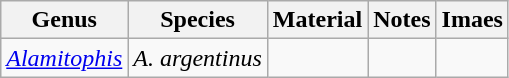<table class="wikitable" align="center">
<tr>
<th>Genus</th>
<th>Species</th>
<th>Material</th>
<th>Notes</th>
<th>Imaes</th>
</tr>
<tr>
<td><em><a href='#'>Alamitophis</a></em></td>
<td><em>A. argentinus</em></td>
<td></td>
<td></td>
<td></td>
</tr>
</table>
